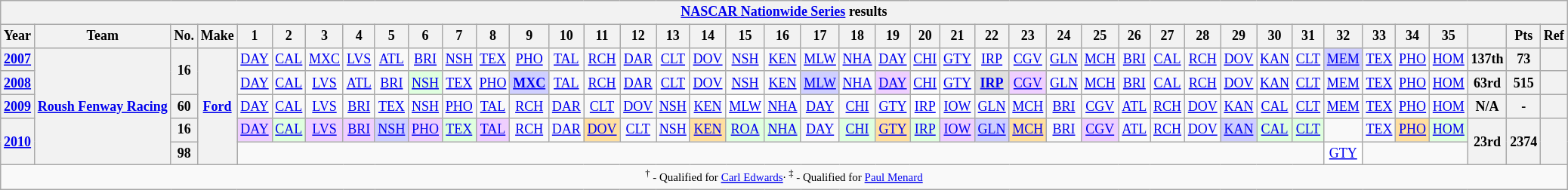<table class="wikitable" style="text-align:center; font-size:75%">
<tr>
<th colspan=42><a href='#'>NASCAR Nationwide Series</a> results</th>
</tr>
<tr>
<th>Year</th>
<th>Team</th>
<th>No.</th>
<th>Make</th>
<th>1</th>
<th>2</th>
<th>3</th>
<th>4</th>
<th>5</th>
<th>6</th>
<th>7</th>
<th>8</th>
<th>9</th>
<th>10</th>
<th>11</th>
<th>12</th>
<th>13</th>
<th>14</th>
<th>15</th>
<th>16</th>
<th>17</th>
<th>18</th>
<th>19</th>
<th>20</th>
<th>21</th>
<th>22</th>
<th>23</th>
<th>24</th>
<th>25</th>
<th>26</th>
<th>27</th>
<th>28</th>
<th>29</th>
<th>30</th>
<th>31</th>
<th>32</th>
<th>33</th>
<th>34</th>
<th>35</th>
<th></th>
<th>Pts</th>
<th>Ref</th>
</tr>
<tr>
<th><a href='#'>2007</a></th>
<th rowspan=5 nowrap><a href='#'>Roush Fenway Racing</a></th>
<th rowspan=2>16</th>
<th rowspan=5><a href='#'>Ford</a></th>
<td><a href='#'>DAY</a></td>
<td><a href='#'>CAL</a></td>
<td><a href='#'>MXC</a></td>
<td><a href='#'>LVS</a></td>
<td><a href='#'>ATL</a></td>
<td><a href='#'>BRI</a></td>
<td><a href='#'>NSH</a></td>
<td><a href='#'>TEX</a></td>
<td><a href='#'>PHO</a></td>
<td><a href='#'>TAL</a></td>
<td><a href='#'>RCH</a></td>
<td><a href='#'>DAR</a></td>
<td><a href='#'>CLT</a></td>
<td><a href='#'>DOV</a></td>
<td><a href='#'>NSH</a></td>
<td><a href='#'>KEN</a></td>
<td><a href='#'>MLW</a></td>
<td><a href='#'>NHA</a></td>
<td><a href='#'>DAY</a></td>
<td><a href='#'>CHI</a></td>
<td><a href='#'>GTY</a></td>
<td><a href='#'>IRP</a></td>
<td><a href='#'>CGV</a></td>
<td><a href='#'>GLN</a></td>
<td><a href='#'>MCH</a></td>
<td><a href='#'>BRI</a></td>
<td><a href='#'>CAL</a></td>
<td><a href='#'>RCH</a></td>
<td><a href='#'>DOV</a></td>
<td><a href='#'>KAN</a></td>
<td><a href='#'>CLT</a></td>
<td style="background:#CFCFFF;"><a href='#'>MEM</a><br></td>
<td><a href='#'>TEX</a></td>
<td><a href='#'>PHO</a></td>
<td><a href='#'>HOM</a></td>
<th>137th</th>
<th>73</th>
<th></th>
</tr>
<tr>
<th><a href='#'>2008</a></th>
<td><a href='#'>DAY</a></td>
<td><a href='#'>CAL</a></td>
<td><a href='#'>LVS</a></td>
<td><a href='#'>ATL</a></td>
<td><a href='#'>BRI</a></td>
<td style="background:#DFFFDF;"><a href='#'>NSH</a><br></td>
<td><a href='#'>TEX</a></td>
<td><a href='#'>PHO</a></td>
<td style="background:#CFCFFF;"><strong><a href='#'>MXC</a></strong><br></td>
<td><a href='#'>TAL</a></td>
<td><a href='#'>RCH</a></td>
<td><a href='#'>DAR</a></td>
<td><a href='#'>CLT</a></td>
<td><a href='#'>DOV</a></td>
<td><a href='#'>NSH</a></td>
<td><a href='#'>KEN</a></td>
<td style="background:#CFCFFF;"><a href='#'>MLW</a><br></td>
<td><a href='#'>NHA</a></td>
<td style="background:#EFCFFF;"><a href='#'>DAY</a><br></td>
<td><a href='#'>CHI</a></td>
<td><a href='#'>GTY</a></td>
<td style="background:#DFDFDF;"><strong><a href='#'>IRP</a></strong><br></td>
<td style="background:#EFCFFF;"><a href='#'>CGV</a><br></td>
<td><a href='#'>GLN</a></td>
<td><a href='#'>MCH</a></td>
<td><a href='#'>BRI</a></td>
<td><a href='#'>CAL</a></td>
<td><a href='#'>RCH</a></td>
<td><a href='#'>DOV</a></td>
<td><a href='#'>KAN</a></td>
<td><a href='#'>CLT</a></td>
<td><a href='#'>MEM</a></td>
<td><a href='#'>TEX</a></td>
<td><a href='#'>PHO</a></td>
<td><a href='#'>HOM</a></td>
<th>63rd</th>
<th>515</th>
<th></th>
</tr>
<tr>
<th><a href='#'>2009</a></th>
<th>60</th>
<td><a href='#'>DAY</a></td>
<td><a href='#'>CAL</a></td>
<td><a href='#'>LVS</a></td>
<td><a href='#'>BRI</a></td>
<td><a href='#'>TEX</a></td>
<td><a href='#'>NSH</a></td>
<td><a href='#'>PHO</a></td>
<td><a href='#'>TAL</a></td>
<td><a href='#'>RCH</a></td>
<td><a href='#'>DAR</a></td>
<td><a href='#'>CLT</a></td>
<td><a href='#'>DOV</a></td>
<td><a href='#'>NSH</a></td>
<td><a href='#'>KEN</a></td>
<td style="background:#FFFFFF;"><a href='#'>MLW</a><br></td>
<td><a href='#'>NHA</a></td>
<td><a href='#'>DAY</a></td>
<td><a href='#'>CHI</a></td>
<td><a href='#'>GTY</a></td>
<td style="background:#FFFFFF;"><a href='#'>IRP</a><br></td>
<td><a href='#'>IOW</a></td>
<td><a href='#'>GLN</a></td>
<td><a href='#'>MCH</a></td>
<td><a href='#'>BRI</a></td>
<td><a href='#'>CGV</a></td>
<td><a href='#'>ATL</a></td>
<td><a href='#'>RCH</a></td>
<td><a href='#'>DOV</a></td>
<td><a href='#'>KAN</a></td>
<td><a href='#'>CAL</a></td>
<td><a href='#'>CLT</a></td>
<td><a href='#'>MEM</a></td>
<td><a href='#'>TEX</a></td>
<td><a href='#'>PHO</a></td>
<td><a href='#'>HOM</a></td>
<th>N/A</th>
<th>-</th>
<th></th>
</tr>
<tr>
<th rowspan=2><a href='#'>2010</a></th>
<th>16</th>
<td style="background:#EFCFFF;"><a href='#'>DAY</a><br></td>
<td style="background:#DFFFDF;"><a href='#'>CAL</a><br></td>
<td style="background:#EFCFFF;"><a href='#'>LVS</a><br></td>
<td style="background:#EFCFFF;"><a href='#'>BRI</a><br></td>
<td style="background:#CFCFFF;"><a href='#'>NSH</a><br></td>
<td style="background:#EFCFFF;"><a href='#'>PHO</a><br></td>
<td style="background:#DFFFDF;"><a href='#'>TEX</a><br></td>
<td style="background:#EFCFFF;"><a href='#'>TAL</a><br></td>
<td><a href='#'>RCH</a></td>
<td><a href='#'>DAR</a></td>
<td style="background:#FFDF9F;"><a href='#'>DOV</a><br></td>
<td><a href='#'>CLT</a></td>
<td><a href='#'>NSH</a></td>
<td style="background:#FFDF9F;"><a href='#'>KEN</a><br></td>
<td style="background:#DFFFDF;"><a href='#'>ROA</a><br></td>
<td style="background:#DFFFDF;"><a href='#'>NHA</a><br></td>
<td><a href='#'>DAY</a></td>
<td style="background:#DFFFDF;"><a href='#'>CHI</a><br></td>
<td style="background:#FFDF9F;"><a href='#'>GTY</a><br></td>
<td style="background:#DFFFDF;"><a href='#'>IRP</a><br></td>
<td style="background:#EFCFFF;"><a href='#'>IOW</a><br></td>
<td style="background:#CFCFFF;"><a href='#'>GLN</a><br></td>
<td style="background:#FFDF9F;"><a href='#'>MCH</a><br></td>
<td><a href='#'>BRI</a></td>
<td style="background:#EFCFFF;"><a href='#'>CGV</a><br></td>
<td><a href='#'>ATL</a></td>
<td><a href='#'>RCH</a></td>
<td><a href='#'>DOV</a></td>
<td style="background:#CFCFFF;"><a href='#'>KAN</a><br></td>
<td style="background:#DFFFDF;"><a href='#'>CAL</a><br></td>
<td style="background:#DFFFDF;"><a href='#'>CLT</a><br></td>
<td></td>
<td><a href='#'>TEX</a></td>
<td style="background:#FFDF9F;"><a href='#'>PHO</a><br></td>
<td style="background:#DFFFDF;"><a href='#'>HOM</a><br></td>
<th rowspan=2>23rd</th>
<th rowspan=2>2374</th>
<th rowspan=2></th>
</tr>
<tr>
<th>98</th>
<td colspan=31></td>
<td style="background:#ffffff;"><a href='#'>GTY</a><br></td>
<td colspan=3></td>
</tr>
<tr>
<td colspan=42><small><sup>†</sup> - Qualified for <a href='#'>Carl Edwards</a>· <sup>‡</sup> - Qualified for <a href='#'>Paul Menard</a></small></td>
</tr>
</table>
